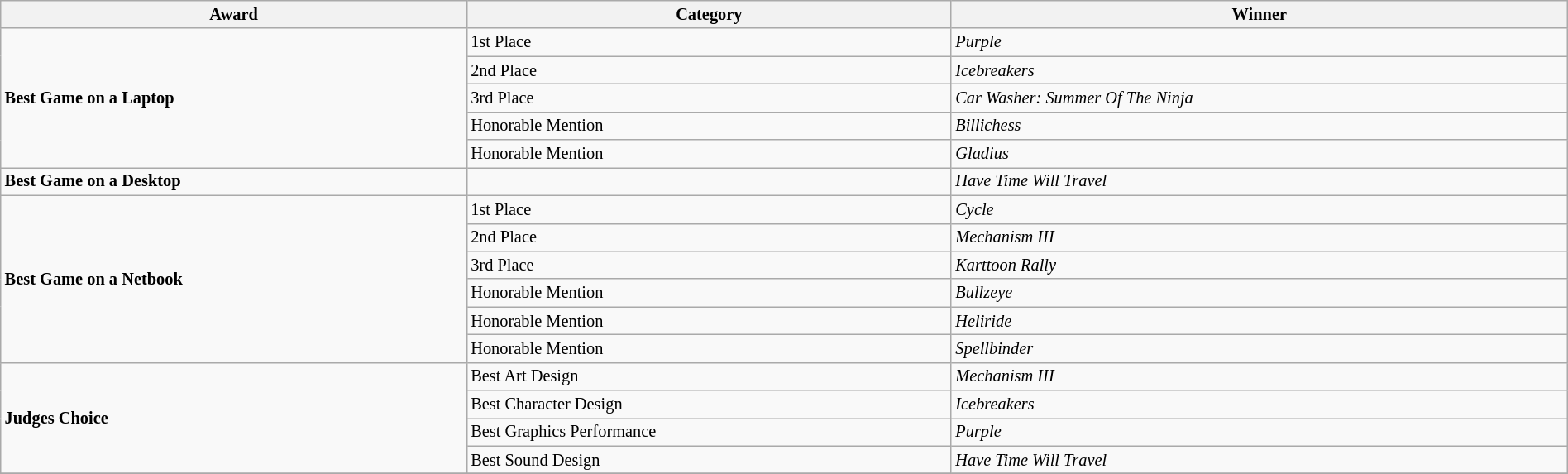<table class="wikitable" style="font-size:85%;width:100%;">
<tr>
<th><strong>Award</strong></th>
<th><strong>Category</strong></th>
<th><strong>Winner</strong></th>
</tr>
<tr>
<td rowspan="5"><strong>Best Game on a Laptop</strong></td>
<td>1st Place</td>
<td><em>Purple</em></td>
</tr>
<tr>
<td>2nd Place</td>
<td><em>Icebreakers</em></td>
</tr>
<tr>
<td>3rd Place</td>
<td><em>Car Washer: Summer Of The Ninja</em></td>
</tr>
<tr>
<td>Honorable Mention</td>
<td><em>Billichess</em></td>
</tr>
<tr>
<td>Honorable Mention</td>
<td><em>Gladius</em></td>
</tr>
<tr>
<td><strong>Best Game on a Desktop</strong></td>
<td></td>
<td><em>Have Time Will Travel</em></td>
</tr>
<tr>
<td rowspan="6"><strong>Best Game on a Netbook</strong></td>
<td>1st Place</td>
<td><em>Cycle</em></td>
</tr>
<tr>
<td>2nd Place</td>
<td><em>Mechanism III</em></td>
</tr>
<tr>
<td>3rd Place</td>
<td><em>Karttoon Rally</em></td>
</tr>
<tr>
<td>Honorable Mention</td>
<td><em>Bullzeye</em></td>
</tr>
<tr>
<td>Honorable Mention</td>
<td><em>Heliride</em></td>
</tr>
<tr>
<td>Honorable Mention</td>
<td><em>Spellbinder</em></td>
</tr>
<tr>
<td rowspan="4"><strong>Judges Choice</strong></td>
<td>Best Art Design</td>
<td><em>Mechanism III</em></td>
</tr>
<tr>
<td>Best Character Design</td>
<td><em>Icebreakers</em></td>
</tr>
<tr>
<td>Best Graphics Performance</td>
<td><em>Purple</em></td>
</tr>
<tr>
<td>Best Sound Design</td>
<td><em>Have Time Will Travel</em></td>
</tr>
<tr>
</tr>
</table>
